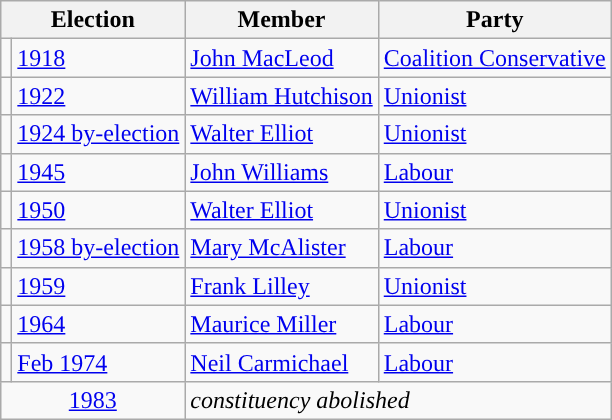<table class="wikitable">
<tr>
<th colspan="2">Election</th>
<th>Member  </th>
<th>Party</th>
</tr>
<tr>
<td style="color:inherit;background-color: "></td>
<td><a href='#'>1918</a></td>
<td><a href='#'>John MacLeod</a></td>
<td><a href='#'>Coalition Conservative</a></td>
</tr>
<tr>
<td style="color:inherit;background-color: "></td>
<td><a href='#'>1922</a></td>
<td><a href='#'>William Hutchison</a></td>
<td><a href='#'>Unionist</a></td>
</tr>
<tr>
<td style="color:inherit;background-color: "></td>
<td><a href='#'>1924 by-election</a></td>
<td><a href='#'>Walter Elliot</a></td>
<td><a href='#'>Unionist</a></td>
</tr>
<tr>
<td style="color:inherit;background-color: "></td>
<td><a href='#'>1945</a></td>
<td><a href='#'>John Williams</a></td>
<td><a href='#'>Labour</a></td>
</tr>
<tr>
<td style="color:inherit;background-color: "></td>
<td><a href='#'>1950</a></td>
<td><a href='#'>Walter Elliot</a></td>
<td><a href='#'>Unionist</a></td>
</tr>
<tr>
<td style="color:inherit;background-color: "></td>
<td><a href='#'>1958 by-election</a></td>
<td><a href='#'>Mary McAlister</a></td>
<td><a href='#'>Labour</a></td>
</tr>
<tr>
<td style="color:inherit;background-color: "></td>
<td><a href='#'>1959</a></td>
<td><a href='#'>Frank Lilley</a></td>
<td><a href='#'>Unionist</a></td>
</tr>
<tr>
<td style="color:inherit;background-color: "></td>
<td><a href='#'>1964</a></td>
<td><a href='#'>Maurice Miller</a></td>
<td><a href='#'>Labour</a></td>
</tr>
<tr>
<td style="color:inherit;background-color: "></td>
<td><a href='#'>Feb 1974</a></td>
<td><a href='#'>Neil Carmichael</a></td>
<td><a href='#'>Labour</a></td>
</tr>
<tr>
<td colspan="2" align="center"><a href='#'>1983</a></td>
<td colspan="2"><em>constituency abolished</em></td>
</tr>
</table>
